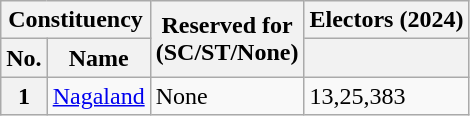<table class="wikitable sortable">
<tr>
<th scope=colgroup colspan="2">Constituency</th>
<th scope=col rowspan=2>Reserved for<br>(SC/ST/None)</th>
<th>Electors (2024)</th>
</tr>
<tr>
<th scope=col>No.</th>
<th scope=col>Name</th>
<th></th>
</tr>
<tr>
<th scope=row>1</th>
<td><a href='#'>Nagaland</a></td>
<td>None</td>
<td>13,25,383</td>
</tr>
</table>
